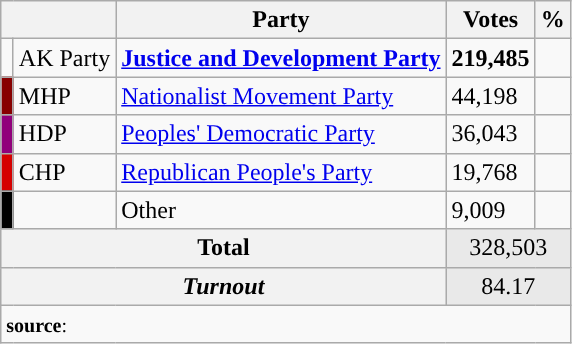<table class="wikitable">
<tr>
<th colspan="2" align="center"></th>
<th align="center">Party</th>
<th align="center">Votes</th>
<th align="center">%</th>
</tr>
<tr align="left">
<td></td>
<td>AK Party</td>
<td><strong><a href='#'>Justice and Development Party</a></strong></td>
<td><strong>219,485</strong></td>
<td><strong></strong></td>
</tr>
<tr align="left">
<td bgcolor="#870000" width="1"></td>
<td>MHP</td>
<td><a href='#'>Nationalist Movement Party</a></td>
<td>44,198</td>
<td></td>
</tr>
<tr align="left">
<td bgcolor="#91007B" width="1"></td>
<td>HDP</td>
<td><a href='#'>Peoples' Democratic Party</a></td>
<td>36,043</td>
<td></td>
</tr>
<tr align="left">
<td bgcolor="#d50000" width="1"></td>
<td>CHP</td>
<td><a href='#'>Republican People's Party</a></td>
<td>19,768</td>
<td></td>
</tr>
<tr align="left">
<td bgcolor=" " width="1"></td>
<td></td>
<td>Other</td>
<td>9,009</td>
<td></td>
</tr>
<tr align="left" style="background-color:#E9E9E9">
<th colspan="3" align="center"><strong>Total</strong></th>
<td colspan="5" align="center">328,503</td>
</tr>
<tr align="left" style="background-color:#E9E9E9">
<th colspan="3" align="center"><em>Turnout</em></th>
<td colspan="5" align="center">84.17</td>
</tr>
<tr>
<td colspan="9" align="left"><small><strong>source</strong>: </small></td>
</tr>
</table>
